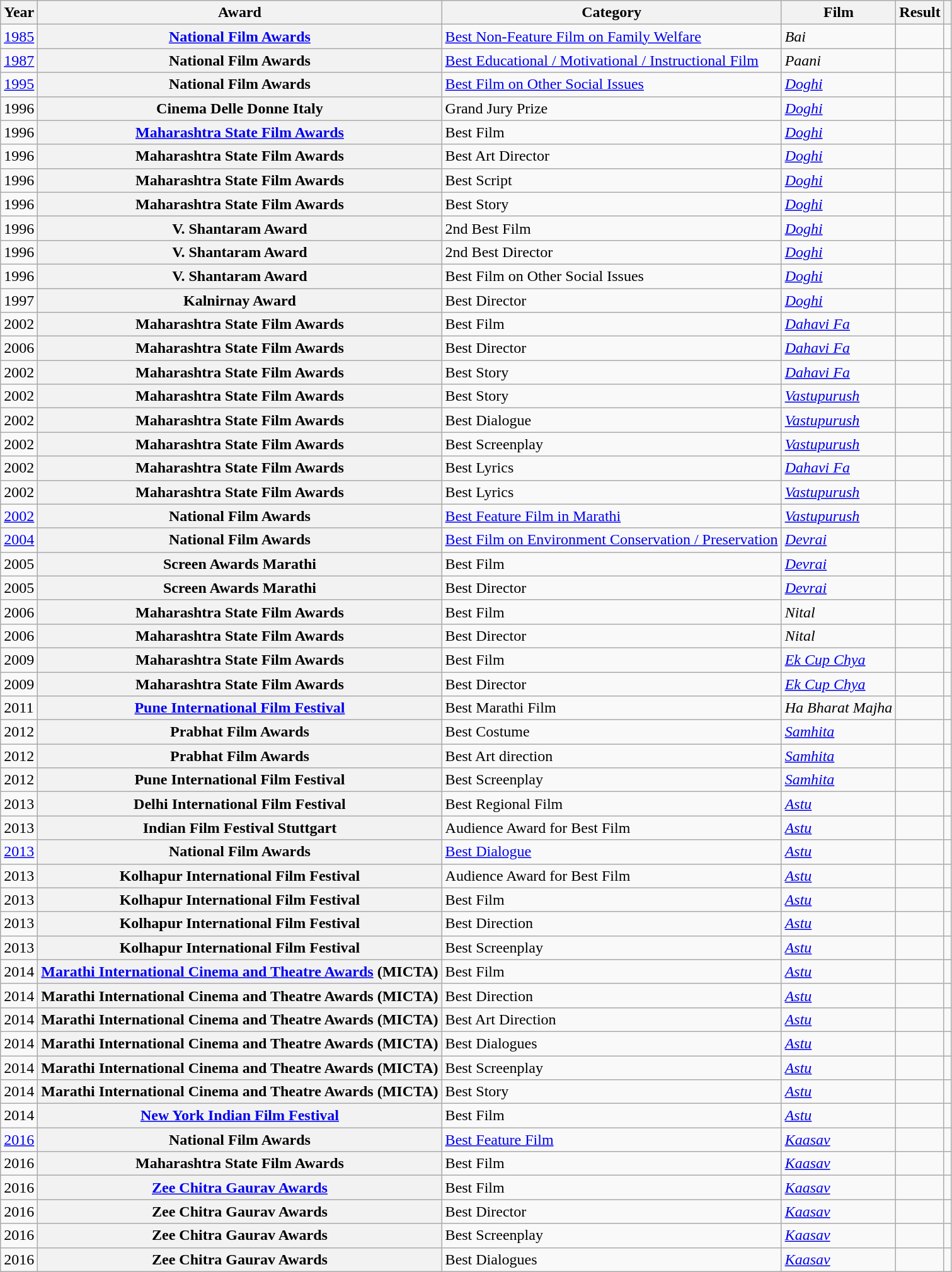<table class="wikitable plainrowheaders sortable">
<tr>
<th scope="col">Year</th>
<th scope="col">Award</th>
<th scope="col">Category</th>
<th scope="col">Film</th>
<th scope="col">Result</th>
<th scope="col" class="unsortable"></th>
</tr>
<tr>
<td><a href='#'>1985</a></td>
<th scope="row"><a href='#'>National Film Awards</a></th>
<td><a href='#'>Best Non-Feature Film on Family Welfare</a></td>
<td><em>Bai</em></td>
<td></td>
<td></td>
</tr>
<tr>
<td><a href='#'>1987</a></td>
<th scope="row">National Film Awards</th>
<td><a href='#'>Best Educational / Motivational / Instructional Film</a></td>
<td><em>Paani</em></td>
<td></td>
<td></td>
</tr>
<tr>
<td><a href='#'>1995</a></td>
<th scope="row">National Film Awards</th>
<td><a href='#'>Best Film on Other Social Issues</a></td>
<td><em><a href='#'>Doghi</a></em></td>
<td></td>
<td></td>
</tr>
<tr>
<td>1996</td>
<th scope="row">Cinema Delle Donne Italy</th>
<td>Grand Jury Prize</td>
<td><em><a href='#'>Doghi</a></em></td>
<td></td>
<td></td>
</tr>
<tr>
<td>1996</td>
<th scope="row"><a href='#'>Maharashtra State Film Awards</a></th>
<td>Best Film</td>
<td><em><a href='#'>Doghi</a></em></td>
<td></td>
<td></td>
</tr>
<tr>
<td>1996</td>
<th scope="row">Maharashtra State Film Awards</th>
<td>Best Art Director</td>
<td><em><a href='#'>Doghi</a></em></td>
<td></td>
<td></td>
</tr>
<tr>
<td>1996</td>
<th scope="row">Maharashtra State Film Awards</th>
<td>Best Script</td>
<td><em><a href='#'>Doghi</a></em></td>
<td></td>
<td></td>
</tr>
<tr>
<td>1996</td>
<th scope="row">Maharashtra State Film Awards</th>
<td>Best Story</td>
<td><em><a href='#'>Doghi</a></em></td>
<td></td>
<td></td>
</tr>
<tr>
<td>1996</td>
<th scope="row">V. Shantaram Award</th>
<td>2nd Best Film</td>
<td><em><a href='#'>Doghi</a></em></td>
<td></td>
<td></td>
</tr>
<tr>
<td>1996</td>
<th scope="row">V. Shantaram Award</th>
<td>2nd Best Director</td>
<td><em><a href='#'>Doghi</a></em></td>
<td></td>
<td></td>
</tr>
<tr>
<td>1996</td>
<th scope="row">V. Shantaram Award</th>
<td>Best Film on Other Social Issues</td>
<td><em><a href='#'>Doghi</a></em></td>
<td></td>
<td></td>
</tr>
<tr>
<td>1997</td>
<th scope="row">Kalnirnay Award</th>
<td>Best Director</td>
<td><em><a href='#'>Doghi</a></em></td>
<td></td>
<td></td>
</tr>
<tr>
<td>2002</td>
<th scope="row">Maharashtra State Film Awards</th>
<td>Best Film</td>
<td><em><a href='#'>Dahavi Fa</a></em></td>
<td></td>
<td></td>
</tr>
<tr>
<td>2006</td>
<th scope="row">Maharashtra State Film Awards</th>
<td>Best Director</td>
<td><em><a href='#'>Dahavi Fa</a></em></td>
<td></td>
<td></td>
</tr>
<tr>
<td>2002</td>
<th scope="row">Maharashtra State Film Awards</th>
<td>Best Story</td>
<td><em><a href='#'>Dahavi Fa</a></em></td>
<td></td>
<td></td>
</tr>
<tr>
<td>2002</td>
<th scope="row">Maharashtra State Film Awards</th>
<td>Best Story</td>
<td><em><a href='#'>Vastupurush</a></em></td>
<td></td>
<td></td>
</tr>
<tr>
<td>2002</td>
<th scope="row">Maharashtra State Film Awards</th>
<td>Best Dialogue</td>
<td><em><a href='#'>Vastupurush</a></em></td>
<td></td>
<td></td>
</tr>
<tr>
<td>2002</td>
<th scope="row">Maharashtra State Film Awards</th>
<td>Best Screenplay</td>
<td><em><a href='#'>Vastupurush</a></em></td>
<td></td>
<td></td>
</tr>
<tr>
<td>2002</td>
<th scope="row">Maharashtra State Film Awards</th>
<td>Best Lyrics </td>
<td><em><a href='#'>Dahavi Fa</a></em></td>
<td></td>
<td></td>
</tr>
<tr>
<td>2002</td>
<th scope="row">Maharashtra State Film Awards</th>
<td>Best Lyrics</td>
<td><em><a href='#'>Vastupurush</a></em></td>
<td></td>
<td></td>
</tr>
<tr>
<td><a href='#'>2002</a></td>
<th scope="row">National Film Awards</th>
<td><a href='#'>Best Feature Film in Marathi</a></td>
<td><em><a href='#'>Vastupurush</a></em></td>
<td></td>
<td></td>
</tr>
<tr>
<td><a href='#'>2004</a></td>
<th scope="row">National Film Awards</th>
<td><a href='#'>Best Film on Environment Conservation / Preservation</a></td>
<td><em><a href='#'>Devrai</a></em></td>
<td></td>
<td></td>
</tr>
<tr>
<td>2005</td>
<th scope="row">Screen Awards Marathi</th>
<td>Best Film</td>
<td><em><a href='#'>Devrai</a></em></td>
<td></td>
<td></td>
</tr>
<tr>
<td>2005</td>
<th scope="row">Screen Awards Marathi</th>
<td>Best Director</td>
<td><em><a href='#'>Devrai</a></em></td>
<td></td>
<td></td>
</tr>
<tr>
<td>2006</td>
<th scope="row">Maharashtra State Film Awards</th>
<td>Best Film</td>
<td><em>Nital</em></td>
<td></td>
<td></td>
</tr>
<tr>
<td>2006</td>
<th scope="row">Maharashtra State Film Awards</th>
<td>Best Director</td>
<td><em>Nital</em></td>
<td></td>
<td></td>
</tr>
<tr>
<td>2009</td>
<th scope="row">Maharashtra State Film Awards</th>
<td>Best Film </td>
<td><em><a href='#'>Ek Cup Chya</a></em></td>
<td></td>
<td></td>
</tr>
<tr>
<td>2009</td>
<th scope="row">Maharashtra State Film Awards</th>
<td>Best Director </td>
<td><em><a href='#'>Ek Cup Chya</a></em></td>
<td></td>
<td></td>
</tr>
<tr>
<td>2011</td>
<th scope="row"><a href='#'>Pune International Film Festival</a></th>
<td>Best Marathi Film</td>
<td><em>Ha Bharat Majha</em></td>
<td></td>
<td></td>
</tr>
<tr>
<td>2012</td>
<th scope="row">Prabhat Film Awards</th>
<td>Best Costume</td>
<td><em><a href='#'>Samhita</a></em></td>
<td></td>
<td></td>
</tr>
<tr>
<td>2012</td>
<th scope="row">Prabhat Film Awards</th>
<td>Best Art direction</td>
<td><em><a href='#'>Samhita</a></em></td>
<td></td>
<td></td>
</tr>
<tr>
<td>2012</td>
<th scope="row">Pune International Film Festival</th>
<td>Best Screenplay</td>
<td><em><a href='#'>Samhita</a></em></td>
<td></td>
<td></td>
</tr>
<tr>
<td>2013</td>
<th scope="row">Delhi International Film Festival</th>
<td>Best Regional Film</td>
<td><em><a href='#'>Astu</a></em></td>
<td></td>
<td></td>
</tr>
<tr>
<td>2013</td>
<th scope="row">Indian Film Festival Stuttgart</th>
<td>Audience Award for Best Film</td>
<td><em><a href='#'>Astu</a></em></td>
<td></td>
<td></td>
</tr>
<tr>
<td><a href='#'>2013</a></td>
<th scope="row">National Film Awards</th>
<td><a href='#'>Best Dialogue</a></td>
<td><em><a href='#'>Astu</a></em></td>
<td></td>
<td></td>
</tr>
<tr>
<td>2013</td>
<th scope="row">Kolhapur International Film Festival</th>
<td>Audience Award for Best Film</td>
<td><em><a href='#'>Astu</a></em></td>
<td></td>
<td></td>
</tr>
<tr>
<td>2013</td>
<th scope="row">Kolhapur International Film Festival</th>
<td>Best Film</td>
<td><em><a href='#'>Astu</a></em></td>
<td></td>
<td></td>
</tr>
<tr>
<td>2013</td>
<th scope="row">Kolhapur International Film Festival</th>
<td>Best Direction</td>
<td><em><a href='#'>Astu</a></em></td>
<td></td>
<td></td>
</tr>
<tr>
<td>2013</td>
<th scope="row">Kolhapur International Film Festival</th>
<td>Best Screenplay</td>
<td><em><a href='#'>Astu</a></em></td>
<td></td>
<td></td>
</tr>
<tr>
<td>2014</td>
<th scope="row"><a href='#'>Marathi International Cinema and Theatre Awards</a> (MICTA)</th>
<td>Best Film</td>
<td><em><a href='#'>Astu</a></em></td>
<td></td>
<td></td>
</tr>
<tr>
<td>2014</td>
<th scope="row">Marathi International Cinema and Theatre Awards (MICTA)</th>
<td>Best Direction</td>
<td><em><a href='#'>Astu</a></em></td>
<td></td>
<td></td>
</tr>
<tr>
<td>2014</td>
<th scope="row">Marathi International Cinema and Theatre Awards (MICTA)</th>
<td>Best Art Direction</td>
<td><em><a href='#'>Astu</a></em></td>
<td></td>
<td></td>
</tr>
<tr>
<td>2014</td>
<th scope="row">Marathi International Cinema and Theatre Awards (MICTA)</th>
<td>Best Dialogues</td>
<td><em><a href='#'>Astu</a></em></td>
<td></td>
<td></td>
</tr>
<tr>
<td>2014</td>
<th scope="row">Marathi International Cinema and Theatre Awards (MICTA)</th>
<td>Best Screenplay</td>
<td><em><a href='#'>Astu</a></em></td>
<td></td>
<td></td>
</tr>
<tr>
<td>2014</td>
<th scope="row">Marathi International Cinema and Theatre Awards (MICTA)</th>
<td>Best Story</td>
<td><em><a href='#'>Astu</a></em></td>
<td></td>
<td></td>
</tr>
<tr>
<td>2014</td>
<th scope="row"><a href='#'>New York Indian Film Festival</a></th>
<td>Best Film</td>
<td><em><a href='#'>Astu</a></em></td>
<td></td>
<td></td>
</tr>
<tr>
<td><a href='#'>2016</a></td>
<th scope="row">National Film Awards</th>
<td><a href='#'>Best Feature Film</a></td>
<td><em><a href='#'>Kaasav</a></em></td>
<td></td>
<td></td>
</tr>
<tr>
<td>2016</td>
<th scope="row">Maharashtra State Film Awards</th>
<td>Best Film</td>
<td><em><a href='#'>Kaasav</a></em></td>
<td></td>
<td></td>
</tr>
<tr>
<td>2016</td>
<th scope="row"><a href='#'>Zee Chitra Gaurav Awards</a></th>
<td>Best Film</td>
<td><em><a href='#'>Kaasav</a></em></td>
<td></td>
<td></td>
</tr>
<tr>
<td>2016</td>
<th scope="row">Zee Chitra Gaurav Awards</th>
<td>Best Director</td>
<td><em><a href='#'>Kaasav</a></em></td>
<td></td>
<td></td>
</tr>
<tr>
<td>2016</td>
<th scope="row">Zee Chitra Gaurav Awards</th>
<td>Best Screenplay</td>
<td><em><a href='#'>Kaasav</a></em></td>
<td></td>
<td></td>
</tr>
<tr>
<td>2016</td>
<th scope="row">Zee Chitra Gaurav Awards</th>
<td>Best Dialogues</td>
<td><em><a href='#'>Kaasav</a></em></td>
<td></td>
<td></td>
</tr>
</table>
